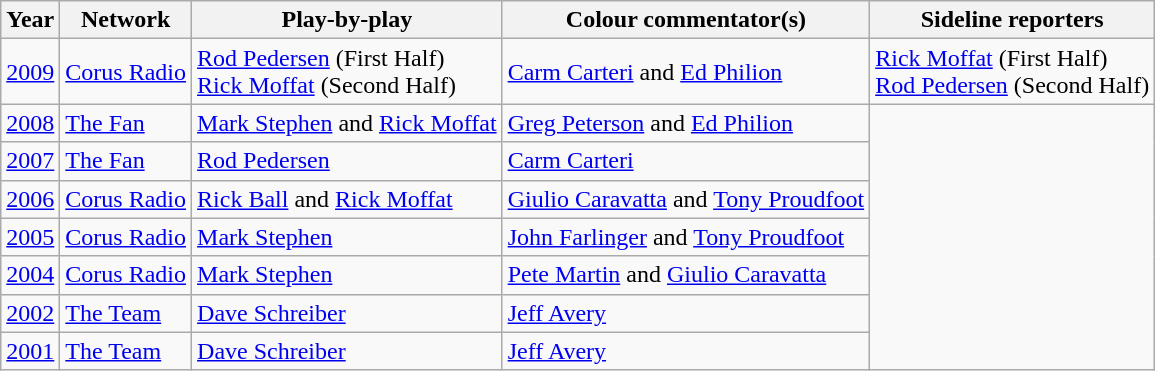<table class="wikitable">
<tr>
<th><strong>Year</strong></th>
<th><strong>Network</strong></th>
<th><strong>Play-by-play</strong></th>
<th><strong>Colour commentator(s)</strong></th>
<th><strong>Sideline reporters</strong></th>
</tr>
<tr>
<td><a href='#'>2009</a></td>
<td><a href='#'>Corus Radio</a></td>
<td><a href='#'>Rod Pedersen</a> (First Half)<br><a href='#'>Rick Moffat</a> (Second Half)</td>
<td><a href='#'>Carm Carteri</a> and <a href='#'>Ed Philion</a></td>
<td><a href='#'>Rick Moffat</a> (First Half)<br><a href='#'>Rod Pedersen</a> (Second Half)</td>
</tr>
<tr>
<td><a href='#'>2008</a></td>
<td><a href='#'>The Fan</a></td>
<td><a href='#'>Mark Stephen</a> and <a href='#'>Rick Moffat</a></td>
<td><a href='#'>Greg Peterson</a> and <a href='#'>Ed Philion</a></td>
</tr>
<tr>
<td><a href='#'>2007</a></td>
<td><a href='#'>The Fan</a></td>
<td><a href='#'>Rod Pedersen</a></td>
<td><a href='#'>Carm Carteri</a></td>
</tr>
<tr>
<td><a href='#'>2006</a></td>
<td><a href='#'>Corus Radio</a></td>
<td><a href='#'>Rick Ball</a> and <a href='#'>Rick Moffat</a></td>
<td><a href='#'>Giulio Caravatta</a> and <a href='#'>Tony Proudfoot</a></td>
</tr>
<tr>
<td><a href='#'>2005</a></td>
<td><a href='#'>Corus Radio</a></td>
<td><a href='#'>Mark Stephen</a></td>
<td><a href='#'>John Farlinger</a> and <a href='#'>Tony Proudfoot</a></td>
</tr>
<tr>
<td><a href='#'>2004</a></td>
<td><a href='#'>Corus Radio</a></td>
<td><a href='#'>Mark Stephen</a></td>
<td><a href='#'>Pete Martin</a> and <a href='#'>Giulio Caravatta</a></td>
</tr>
<tr>
<td><a href='#'>2002</a></td>
<td><a href='#'>The Team</a></td>
<td><a href='#'>Dave Schreiber</a></td>
<td><a href='#'>Jeff Avery</a></td>
</tr>
<tr>
<td><a href='#'>2001</a></td>
<td><a href='#'>The Team</a></td>
<td><a href='#'>Dave Schreiber</a></td>
<td><a href='#'>Jeff Avery</a></td>
</tr>
</table>
